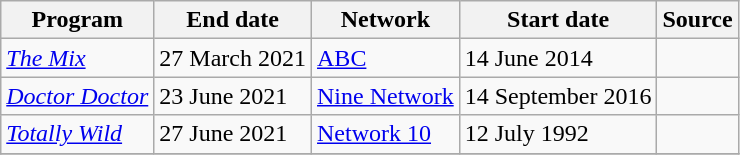<table class="wikitable plainrowheaders sortable" style="text-align:left">
<tr>
<th scope="col">Program</th>
<th scope="col">End date</th>
<th scope="col">Network</th>
<th scope="col">Start date</th>
<th scope="col" class="unsortable">Source</th>
</tr>
<tr>
<td><em><a href='#'>The Mix</a></em></td>
<td>27 March 2021</td>
<td><a href='#'>ABC</a></td>
<td>14 June 2014</td>
<td></td>
</tr>
<tr>
<td><em><a href='#'>Doctor Doctor</a></em></td>
<td>23 June 2021</td>
<td><a href='#'>Nine Network</a></td>
<td>14 September 2016</td>
<td></td>
</tr>
<tr>
<td><em><a href='#'>Totally Wild</a></em></td>
<td>27 June 2021</td>
<td><a href='#'>Network 10</a></td>
<td>12 July 1992</td>
<td></td>
</tr>
<tr>
</tr>
</table>
